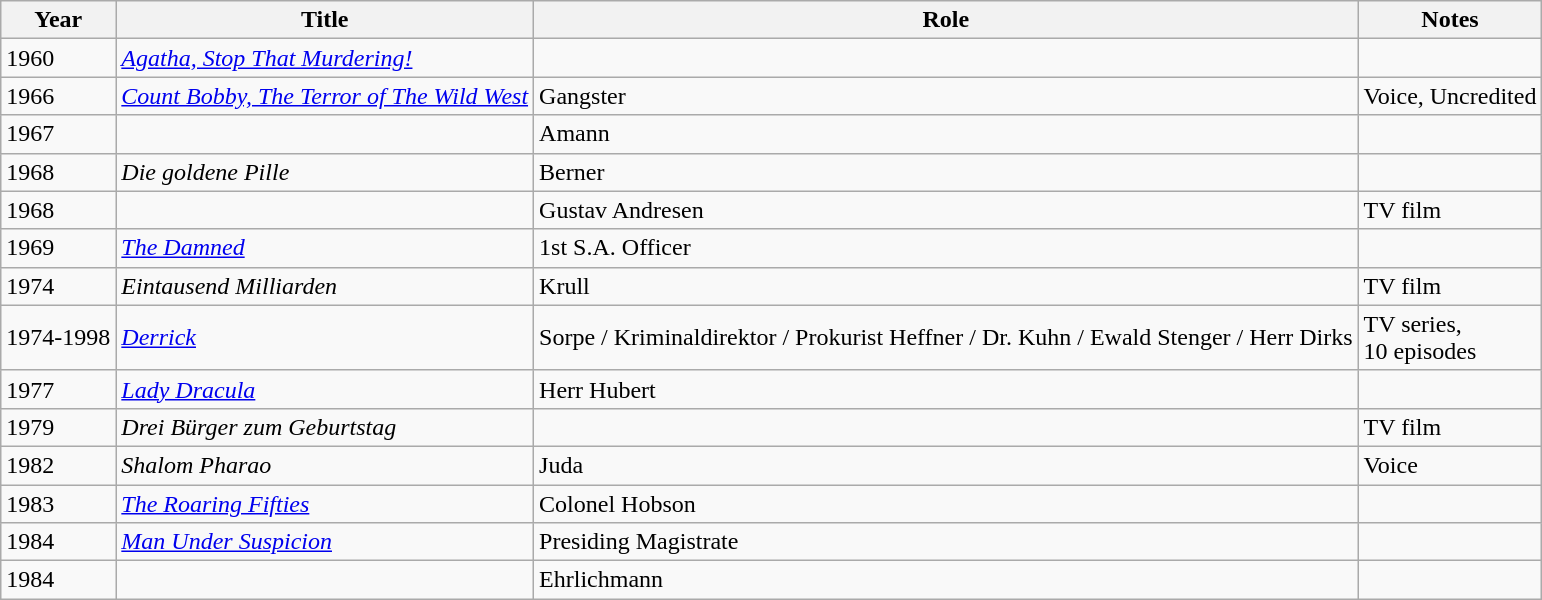<table class="wikitable">
<tr>
<th>Year</th>
<th>Title</th>
<th>Role</th>
<th>Notes</th>
</tr>
<tr>
<td>1960</td>
<td><em><a href='#'>Agatha, Stop That Murdering!</a></em></td>
<td></td>
<td></td>
</tr>
<tr>
<td>1966</td>
<td><em><a href='#'>Count Bobby, The Terror of The Wild West</a></em></td>
<td>Gangster</td>
<td>Voice, Uncredited</td>
</tr>
<tr>
<td>1967</td>
<td><em></em></td>
<td>Amann</td>
<td></td>
</tr>
<tr>
<td>1968</td>
<td><em>Die goldene Pille</em></td>
<td>Berner</td>
<td></td>
</tr>
<tr>
<td>1968</td>
<td><em></em></td>
<td>Gustav Andresen</td>
<td>TV film</td>
</tr>
<tr>
<td>1969</td>
<td><em><a href='#'>The Damned</a></em></td>
<td>1st S.A. Officer</td>
<td></td>
</tr>
<tr>
<td>1974</td>
<td><em>Eintausend Milliarden</em></td>
<td>Krull</td>
<td>TV film</td>
</tr>
<tr>
<td>1974-1998</td>
<td><em><a href='#'>Derrick</a></em></td>
<td>Sorpe / Kriminaldirektor / Prokurist Heffner / Dr. Kuhn / Ewald Stenger / Herr Dirks</td>
<td>TV series, <br> 10 episodes</td>
</tr>
<tr>
<td>1977</td>
<td><em><a href='#'>Lady Dracula</a></em></td>
<td>Herr Hubert</td>
<td></td>
</tr>
<tr>
<td>1979</td>
<td><em>Drei Bürger zum Geburtstag</em></td>
<td></td>
<td>TV film</td>
</tr>
<tr>
<td>1982</td>
<td><em>Shalom Pharao</em></td>
<td>Juda</td>
<td>Voice</td>
</tr>
<tr>
<td>1983</td>
<td><em><a href='#'>The Roaring Fifties</a></em></td>
<td>Colonel Hobson</td>
<td></td>
</tr>
<tr>
<td>1984</td>
<td><em><a href='#'>Man Under Suspicion</a></em></td>
<td>Presiding Magistrate</td>
<td></td>
</tr>
<tr>
<td>1984</td>
<td><em></em></td>
<td>Ehrlichmann</td>
<td></td>
</tr>
</table>
